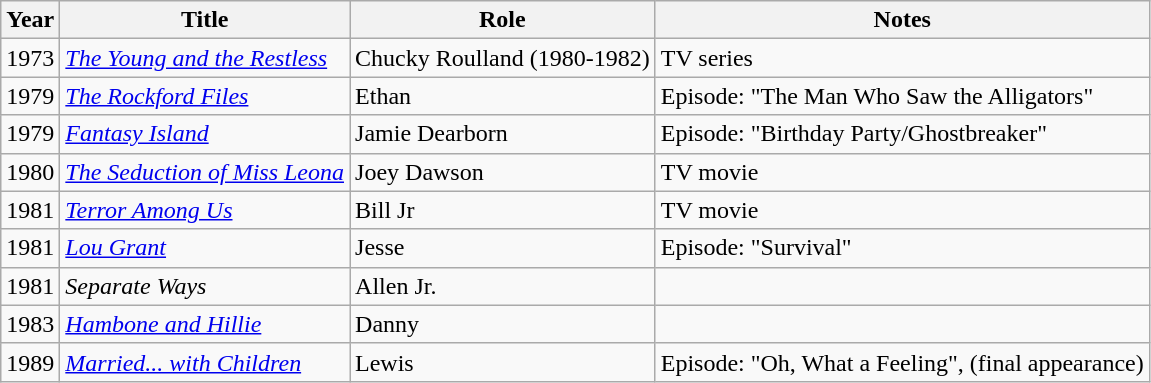<table class="wikitable">
<tr>
<th>Year</th>
<th>Title</th>
<th>Role</th>
<th>Notes</th>
</tr>
<tr>
<td>1973</td>
<td><em><a href='#'>The Young and the Restless</a></em></td>
<td>Chucky Roulland (1980-1982)</td>
<td>TV series</td>
</tr>
<tr>
<td>1979</td>
<td><em><a href='#'>The Rockford Files</a></em></td>
<td>Ethan</td>
<td>Episode: "The Man Who Saw the Alligators"</td>
</tr>
<tr>
<td>1979</td>
<td><em><a href='#'>Fantasy Island</a></em></td>
<td>Jamie Dearborn</td>
<td>Episode: "Birthday Party/Ghostbreaker"</td>
</tr>
<tr>
<td>1980</td>
<td><em><a href='#'>The Seduction of Miss Leona</a></em></td>
<td>Joey Dawson</td>
<td>TV movie</td>
</tr>
<tr>
<td>1981</td>
<td><em><a href='#'>Terror Among Us</a></em></td>
<td>Bill Jr</td>
<td>TV movie</td>
</tr>
<tr>
<td>1981</td>
<td><em><a href='#'>Lou Grant</a></em></td>
<td>Jesse</td>
<td>Episode: "Survival"</td>
</tr>
<tr>
<td>1981</td>
<td><em>Separate Ways</em></td>
<td>Allen Jr.</td>
<td></td>
</tr>
<tr>
<td>1983</td>
<td><em><a href='#'>Hambone and Hillie</a></em></td>
<td>Danny</td>
<td></td>
</tr>
<tr>
<td>1989</td>
<td><em><a href='#'>Married... with Children</a></em></td>
<td>Lewis</td>
<td>Episode: "Oh, What a Feeling", (final appearance)</td>
</tr>
</table>
